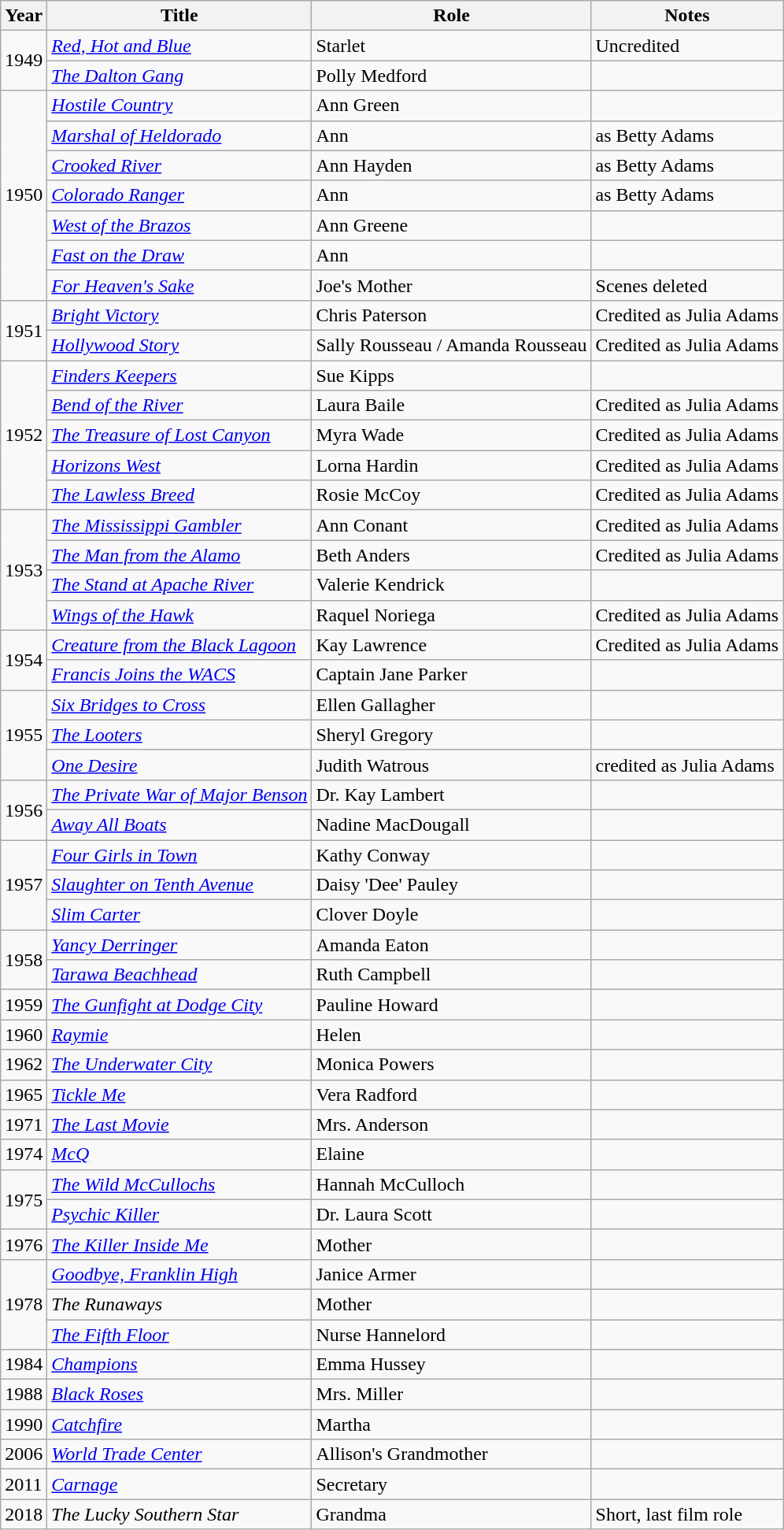<table class="wikitable sortable">
<tr>
<th>Year</th>
<th>Title</th>
<th>Role</th>
<th>Notes</th>
</tr>
<tr>
<td rowspan=2>1949</td>
<td><em><a href='#'>Red, Hot and Blue</a></em></td>
<td>Starlet</td>
<td>Uncredited</td>
</tr>
<tr>
<td><em><a href='#'>The Dalton Gang</a></em></td>
<td>Polly Medford</td>
<td></td>
</tr>
<tr>
<td rowspan=7>1950</td>
<td><em><a href='#'>Hostile Country</a></em></td>
<td>Ann Green</td>
<td></td>
</tr>
<tr>
<td><em><a href='#'>Marshal of Heldorado</a></em></td>
<td>Ann</td>
<td>as Betty Adams</td>
</tr>
<tr>
<td><em><a href='#'>Crooked River</a></em></td>
<td>Ann Hayden</td>
<td>as Betty Adams</td>
</tr>
<tr>
<td><em><a href='#'>Colorado Ranger</a></em></td>
<td>Ann</td>
<td>as Betty Adams</td>
</tr>
<tr>
<td><em><a href='#'>West of the Brazos</a></em></td>
<td>Ann Greene</td>
<td></td>
</tr>
<tr>
<td><em><a href='#'>Fast on the Draw</a></em></td>
<td>Ann</td>
<td></td>
</tr>
<tr>
<td><em><a href='#'>For Heaven's Sake</a></em></td>
<td>Joe's Mother</td>
<td>Scenes deleted</td>
</tr>
<tr>
<td rowspan=2>1951</td>
<td><em><a href='#'>Bright Victory</a></em></td>
<td>Chris Paterson</td>
<td>Credited as Julia Adams</td>
</tr>
<tr>
<td><em><a href='#'>Hollywood Story</a></em></td>
<td>Sally Rousseau / Amanda Rousseau</td>
<td>Credited as Julia Adams</td>
</tr>
<tr>
<td rowspan=5>1952</td>
<td><em><a href='#'>Finders Keepers</a></em></td>
<td>Sue Kipps</td>
<td></td>
</tr>
<tr>
<td><em><a href='#'>Bend of the River</a></em></td>
<td>Laura Baile</td>
<td>Credited as Julia Adams</td>
</tr>
<tr>
<td><em><a href='#'>The Treasure of Lost Canyon</a></em></td>
<td>Myra Wade</td>
<td>Credited as Julia Adams</td>
</tr>
<tr>
<td><em><a href='#'>Horizons West</a></em></td>
<td>Lorna Hardin</td>
<td>Credited as Julia Adams</td>
</tr>
<tr>
<td><em><a href='#'>The Lawless Breed</a></em></td>
<td>Rosie McCoy</td>
<td>Credited as Julia Adams</td>
</tr>
<tr>
<td rowspan=4>1953</td>
<td><em><a href='#'>The Mississippi Gambler</a></em></td>
<td>Ann Conant</td>
<td>Credited as Julia Adams</td>
</tr>
<tr>
<td><em><a href='#'>The Man from the Alamo</a></em></td>
<td>Beth Anders</td>
<td>Credited as Julia Adams</td>
</tr>
<tr>
<td><em><a href='#'>The Stand at Apache River</a></em></td>
<td>Valerie Kendrick</td>
</tr>
<tr>
<td><em><a href='#'>Wings of the Hawk</a></em></td>
<td>Raquel Noriega</td>
<td>Credited as Julia Adams</td>
</tr>
<tr>
<td rowspan=2>1954</td>
<td><em><a href='#'>Creature from the Black Lagoon</a></em></td>
<td>Kay Lawrence</td>
<td>Credited as Julia Adams</td>
</tr>
<tr>
<td><em><a href='#'>Francis Joins the WACS</a></em></td>
<td>Captain Jane Parker</td>
<td></td>
</tr>
<tr>
<td rowspan=3>1955</td>
<td><em><a href='#'>Six Bridges to Cross</a></em></td>
<td>Ellen Gallagher</td>
<td></td>
</tr>
<tr>
<td><em><a href='#'>The Looters</a></em></td>
<td>Sheryl Gregory</td>
<td></td>
</tr>
<tr>
<td><em><a href='#'>One Desire</a></em></td>
<td>Judith Watrous</td>
<td>credited as Julia Adams</td>
</tr>
<tr>
<td rowspan=2>1956</td>
<td><em><a href='#'>The Private War of Major Benson</a></em></td>
<td>Dr. Kay Lambert</td>
<td></td>
</tr>
<tr>
<td><em><a href='#'>Away All Boats</a></em></td>
<td>Nadine MacDougall</td>
<td></td>
</tr>
<tr>
<td rowspan=3>1957</td>
<td><em><a href='#'>Four Girls in Town</a></em></td>
<td>Kathy Conway</td>
<td></td>
</tr>
<tr>
<td><em><a href='#'>Slaughter on Tenth Avenue</a></em></td>
<td>Daisy 'Dee' Pauley</td>
<td></td>
</tr>
<tr>
<td><em><a href='#'>Slim Carter</a></em></td>
<td>Clover Doyle</td>
<td></td>
</tr>
<tr>
<td rowspan=2>1958</td>
<td><em><a href='#'>Yancy Derringer</a></em></td>
<td>Amanda Eaton</td>
<td></td>
</tr>
<tr>
<td><em><a href='#'>Tarawa Beachhead</a></em></td>
<td>Ruth Campbell</td>
<td></td>
</tr>
<tr>
<td>1959</td>
<td><em><a href='#'>The Gunfight at Dodge City</a></em></td>
<td>Pauline Howard</td>
<td></td>
</tr>
<tr>
<td>1960</td>
<td><em><a href='#'>Raymie</a></em></td>
<td>Helen</td>
<td></td>
</tr>
<tr>
<td>1962</td>
<td><em><a href='#'>The Underwater City</a></em></td>
<td>Monica Powers</td>
<td></td>
</tr>
<tr>
<td>1965</td>
<td><em><a href='#'>Tickle Me</a></em></td>
<td>Vera Radford</td>
<td></td>
</tr>
<tr>
<td>1971</td>
<td><em><a href='#'>The Last Movie</a></em></td>
<td>Mrs. Anderson</td>
<td></td>
</tr>
<tr>
<td>1974</td>
<td><em><a href='#'>McQ</a></em></td>
<td>Elaine</td>
<td></td>
</tr>
<tr>
<td rowspan=2>1975</td>
<td><em><a href='#'>The Wild McCullochs</a></em></td>
<td>Hannah McCulloch</td>
<td></td>
</tr>
<tr>
<td><em><a href='#'>Psychic Killer</a></em></td>
<td>Dr. Laura Scott</td>
<td></td>
</tr>
<tr>
<td>1976</td>
<td><em><a href='#'>The Killer Inside Me</a></em></td>
<td>Mother</td>
<td></td>
</tr>
<tr>
<td rowspan=3>1978</td>
<td><em><a href='#'>Goodbye, Franklin High</a></em></td>
<td>Janice Armer</td>
<td></td>
</tr>
<tr>
<td><em>The Runaways</em></td>
<td>Mother</td>
<td></td>
</tr>
<tr>
<td><em><a href='#'>The Fifth Floor</a></em></td>
<td>Nurse Hannelord</td>
<td></td>
</tr>
<tr>
<td>1984</td>
<td><em><a href='#'>Champions</a></em></td>
<td>Emma Hussey</td>
<td></td>
</tr>
<tr>
<td>1988</td>
<td><em><a href='#'>Black Roses</a></em></td>
<td>Mrs. Miller</td>
<td></td>
</tr>
<tr>
<td>1990</td>
<td><em><a href='#'>Catchfire</a></em></td>
<td>Martha</td>
<td></td>
</tr>
<tr>
<td>2006</td>
<td><em><a href='#'>World Trade Center</a></em></td>
<td>Allison's Grandmother</td>
<td></td>
</tr>
<tr>
<td>2011</td>
<td><em><a href='#'>Carnage</a></em></td>
<td>Secretary</td>
<td></td>
</tr>
<tr>
<td>2018</td>
<td><em>The Lucky Southern Star</em></td>
<td>Grandma</td>
<td>Short, last film role</td>
</tr>
</table>
